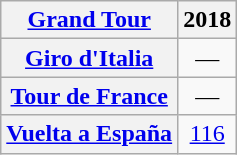<table class="wikitable plainrowheaders">
<tr>
<th scope="col"><a href='#'>Grand Tour</a></th>
<th scope="col">2018</th>
</tr>
<tr style="text-align:center;">
<th scope="row"> <a href='#'>Giro d'Italia</a></th>
<td>—</td>
</tr>
<tr style="text-align:center;">
<th scope="row"> <a href='#'>Tour de France</a></th>
<td>—</td>
</tr>
<tr style="text-align:center;">
<th scope="row"> <a href='#'>Vuelta a España</a></th>
<td><a href='#'>116</a></td>
</tr>
</table>
